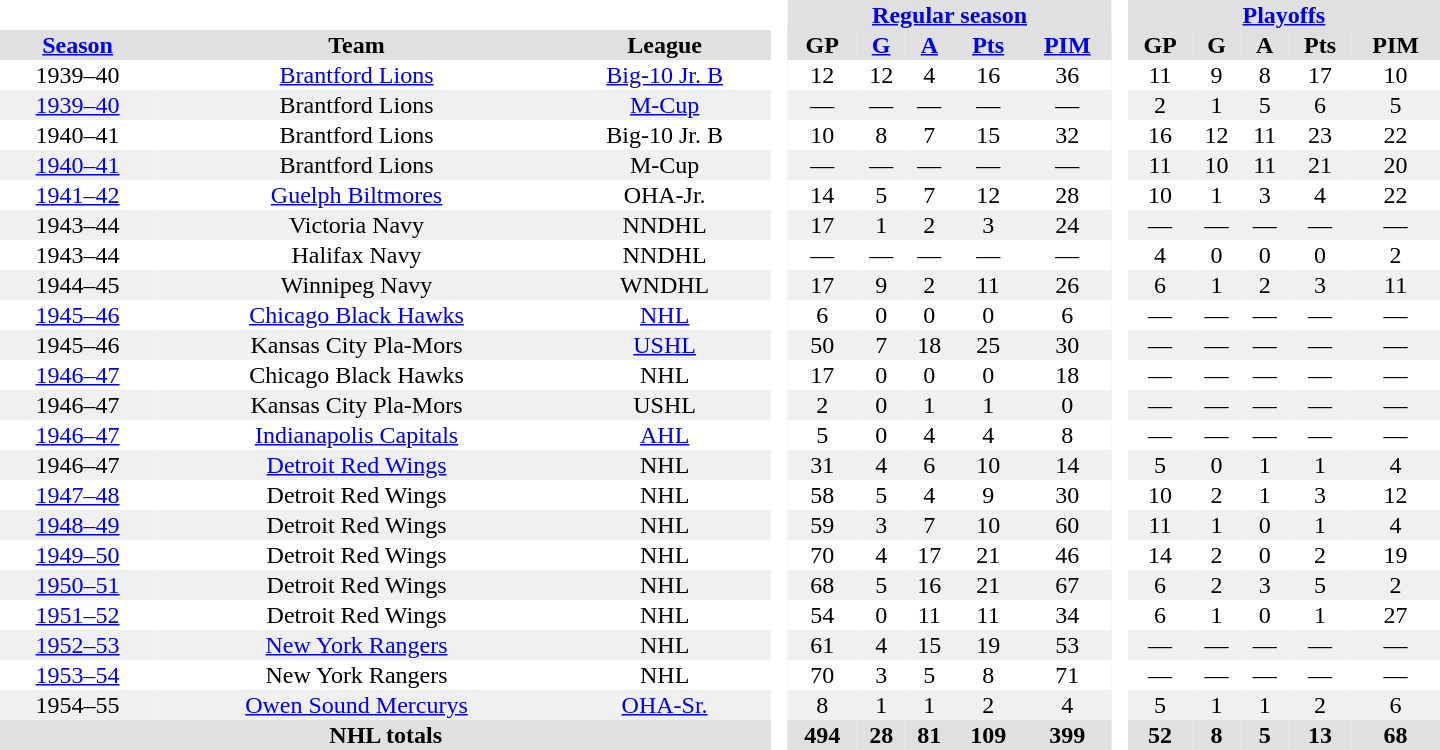<table border="0" cellpadding="1" cellspacing="0" style="text-align:center; width:60em">
<tr bgcolor="#e0e0e0">
<th colspan="3" bgcolor="#ffffff"> </th>
<th rowspan="99" bgcolor="#ffffff"> </th>
<th colspan="5"><a href='#'>Regular season</a></th>
<th rowspan="99" bgcolor="#ffffff"> </th>
<th colspan="5"><a href='#'>Playoffs</a></th>
</tr>
<tr bgcolor="#e0e0e0">
<th><a href='#'>Season</a></th>
<th>Team</th>
<th>League</th>
<th>GP</th>
<th><a href='#'>G</a></th>
<th><a href='#'>A</a></th>
<th><a href='#'>Pts</a></th>
<th><a href='#'>PIM</a></th>
<th>GP</th>
<th>G</th>
<th>A</th>
<th>Pts</th>
<th>PIM</th>
</tr>
<tr>
<td>1939–40</td>
<td><a href='#'>Brantford Lions</a></td>
<td><a href='#'>Big-10 Jr. B</a></td>
<td>12</td>
<td>12</td>
<td>4</td>
<td>16</td>
<td>36</td>
<td>11</td>
<td>9</td>
<td>8</td>
<td>17</td>
<td>10</td>
</tr>
<tr bgcolor="#f0f0f0">
<td><a href='#'>1939–40</a></td>
<td>Brantford Lions</td>
<td><a href='#'>M-Cup</a></td>
<td>—</td>
<td>—</td>
<td>—</td>
<td>—</td>
<td>—</td>
<td>2</td>
<td>1</td>
<td>5</td>
<td>6</td>
<td>5</td>
</tr>
<tr>
<td>1940–41</td>
<td>Brantford Lions</td>
<td>Big-10 Jr. B</td>
<td>10</td>
<td>8</td>
<td>7</td>
<td>15</td>
<td>32</td>
<td>16</td>
<td>12</td>
<td>11</td>
<td>23</td>
<td>22</td>
</tr>
<tr bgcolor="#f0f0f0">
<td><a href='#'>1940–41</a></td>
<td>Brantford Lions</td>
<td>M-Cup</td>
<td>—</td>
<td>—</td>
<td>—</td>
<td>—</td>
<td>—</td>
<td>11</td>
<td>10</td>
<td>11</td>
<td>21</td>
<td>20</td>
</tr>
<tr>
<td><a href='#'>1941–42</a></td>
<td><a href='#'>Guelph Biltmores</a></td>
<td>OHA-Jr.</td>
<td>14</td>
<td>5</td>
<td>7</td>
<td>12</td>
<td>28</td>
<td>10</td>
<td>1</td>
<td>3</td>
<td>4</td>
<td>22</td>
</tr>
<tr bgcolor="#f0f0f0">
<td>1943–44</td>
<td>Victoria Navy</td>
<td>NNDHL</td>
<td>17</td>
<td>1</td>
<td>2</td>
<td>3</td>
<td>24</td>
<td>—</td>
<td>—</td>
<td>—</td>
<td>—</td>
<td>—</td>
</tr>
<tr>
<td>1943–44</td>
<td>Halifax Navy</td>
<td>NNDHL</td>
<td>—</td>
<td>—</td>
<td>—</td>
<td>—</td>
<td>—</td>
<td>4</td>
<td>0</td>
<td>0</td>
<td>0</td>
<td>2</td>
</tr>
<tr bgcolor="#f0f0f0">
<td>1944–45</td>
<td>Winnipeg Navy</td>
<td>WNDHL</td>
<td>17</td>
<td>9</td>
<td>2</td>
<td>11</td>
<td>26</td>
<td>6</td>
<td>1</td>
<td>2</td>
<td>3</td>
<td>11</td>
</tr>
<tr>
<td><a href='#'>1945–46</a></td>
<td><a href='#'>Chicago Black Hawks</a></td>
<td><a href='#'>NHL</a></td>
<td>6</td>
<td>0</td>
<td>0</td>
<td>0</td>
<td>6</td>
<td>—</td>
<td>—</td>
<td>—</td>
<td>—</td>
<td>—</td>
</tr>
<tr bgcolor="#f0f0f0">
<td>1945–46</td>
<td>Kansas City Pla-Mors</td>
<td><a href='#'>USHL</a></td>
<td>50</td>
<td>7</td>
<td>18</td>
<td>25</td>
<td>30</td>
<td>—</td>
<td>—</td>
<td>—</td>
<td>—</td>
<td>—</td>
</tr>
<tr>
<td><a href='#'>1946–47</a></td>
<td>Chicago Black Hawks</td>
<td>NHL</td>
<td>17</td>
<td>0</td>
<td>0</td>
<td>0</td>
<td>18</td>
<td>—</td>
<td>—</td>
<td>—</td>
<td>—</td>
<td>—</td>
</tr>
<tr bgcolor="#f0f0f0">
<td>1946–47</td>
<td>Kansas City Pla-Mors</td>
<td>USHL</td>
<td>2</td>
<td>0</td>
<td>1</td>
<td>1</td>
<td>0</td>
<td>—</td>
<td>—</td>
<td>—</td>
<td>—</td>
<td>—</td>
</tr>
<tr>
<td><a href='#'>1946–47</a></td>
<td><a href='#'>Indianapolis Capitals</a></td>
<td><a href='#'>AHL</a></td>
<td>5</td>
<td>0</td>
<td>4</td>
<td>4</td>
<td>8</td>
<td>—</td>
<td>—</td>
<td>—</td>
<td>—</td>
<td>—</td>
</tr>
<tr bgcolor="#f0f0f0">
<td>1946–47</td>
<td><a href='#'>Detroit Red Wings</a></td>
<td>NHL</td>
<td>31</td>
<td>4</td>
<td>6</td>
<td>10</td>
<td>14</td>
<td>5</td>
<td>0</td>
<td>1</td>
<td>1</td>
<td>4</td>
</tr>
<tr>
<td><a href='#'>1947–48</a></td>
<td>Detroit Red Wings</td>
<td>NHL</td>
<td>58</td>
<td>5</td>
<td>4</td>
<td>9</td>
<td>30</td>
<td>10</td>
<td>2</td>
<td>1</td>
<td>3</td>
<td>12</td>
</tr>
<tr bgcolor="#f0f0f0">
<td><a href='#'>1948–49</a></td>
<td>Detroit Red Wings</td>
<td>NHL</td>
<td>59</td>
<td>3</td>
<td>7</td>
<td>10</td>
<td>60</td>
<td>11</td>
<td>1</td>
<td>0</td>
<td>1</td>
<td>4</td>
</tr>
<tr>
<td><a href='#'>1949–50</a></td>
<td>Detroit Red Wings</td>
<td>NHL</td>
<td>70</td>
<td>4</td>
<td>17</td>
<td>21</td>
<td>46</td>
<td>14</td>
<td>2</td>
<td>0</td>
<td>2</td>
<td>19</td>
</tr>
<tr bgcolor="#f0f0f0">
<td><a href='#'>1950–51</a></td>
<td>Detroit Red Wings</td>
<td>NHL</td>
<td>68</td>
<td>5</td>
<td>16</td>
<td>21</td>
<td>67</td>
<td>6</td>
<td>2</td>
<td>3</td>
<td>5</td>
<td>2</td>
</tr>
<tr>
<td><a href='#'>1951–52</a></td>
<td>Detroit Red Wings</td>
<td>NHL</td>
<td>54</td>
<td>0</td>
<td>11</td>
<td>11</td>
<td>34</td>
<td>6</td>
<td>1</td>
<td>0</td>
<td>1</td>
<td>27</td>
</tr>
<tr bgcolor="#f0f0f0">
<td><a href='#'>1952–53</a></td>
<td><a href='#'>New York Rangers</a></td>
<td>NHL</td>
<td>61</td>
<td>4</td>
<td>15</td>
<td>19</td>
<td>53</td>
<td>—</td>
<td>—</td>
<td>—</td>
<td>—</td>
<td>—</td>
</tr>
<tr>
<td><a href='#'>1953–54</a></td>
<td>New York Rangers</td>
<td>NHL</td>
<td>70</td>
<td>3</td>
<td>5</td>
<td>8</td>
<td>71</td>
<td>—</td>
<td>—</td>
<td>—</td>
<td>—</td>
<td>—</td>
</tr>
<tr bgcolor="#f0f0f0">
<td>1954–55</td>
<td><a href='#'>Owen Sound Mercurys</a></td>
<td><a href='#'>OHA-Sr.</a></td>
<td>8</td>
<td>1</td>
<td>1</td>
<td>2</td>
<td>4</td>
<td>5</td>
<td>1</td>
<td>1</td>
<td>2</td>
<td>6</td>
</tr>
<tr bgcolor="#e0e0e0">
<th colspan="3">NHL totals</th>
<th>494</th>
<th>28</th>
<th>81</th>
<th>109</th>
<th>399</th>
<th>52</th>
<th>8</th>
<th>5</th>
<th>13</th>
<th>68</th>
</tr>
</table>
